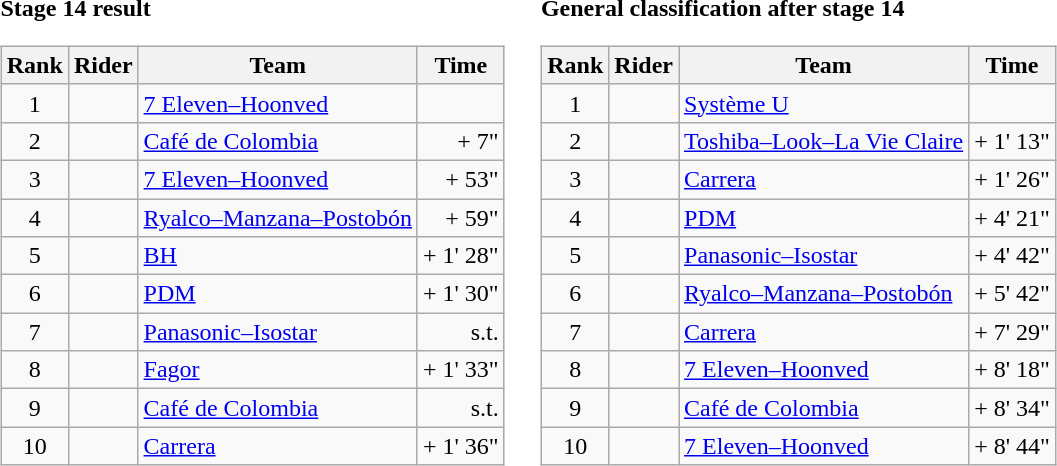<table>
<tr>
<td><strong>Stage 14 result</strong><br><table class="wikitable">
<tr>
<th scope="col">Rank</th>
<th scope="col">Rider</th>
<th scope="col">Team</th>
<th scope="col">Time</th>
</tr>
<tr>
<td style="text-align:center;">1</td>
<td></td>
<td><a href='#'>7 Eleven–Hoonved</a></td>
<td style="text-align:right;"></td>
</tr>
<tr>
<td style="text-align:center;">2</td>
<td></td>
<td><a href='#'>Café de Colombia</a></td>
<td style="text-align:right;">+ 7"</td>
</tr>
<tr>
<td style="text-align:center;">3</td>
<td></td>
<td><a href='#'>7 Eleven–Hoonved</a></td>
<td style="text-align:right;">+ 53"</td>
</tr>
<tr>
<td style="text-align:center;">4</td>
<td></td>
<td><a href='#'>Ryalco–Manzana–Postobón</a></td>
<td style="text-align:right;">+ 59"</td>
</tr>
<tr>
<td style="text-align:center;">5</td>
<td></td>
<td><a href='#'>BH</a></td>
<td style="text-align:right;">+ 1' 28"</td>
</tr>
<tr>
<td style="text-align:center;">6</td>
<td></td>
<td><a href='#'>PDM</a></td>
<td style="text-align:right;">+ 1' 30"</td>
</tr>
<tr>
<td style="text-align:center;">7</td>
<td></td>
<td><a href='#'>Panasonic–Isostar</a></td>
<td style="text-align:right;">s.t.</td>
</tr>
<tr>
<td style="text-align:center;">8</td>
<td></td>
<td><a href='#'>Fagor</a></td>
<td style="text-align:right;">+ 1' 33"</td>
</tr>
<tr>
<td style="text-align:center;">9</td>
<td></td>
<td><a href='#'>Café de Colombia</a></td>
<td style="text-align:right;">s.t.</td>
</tr>
<tr>
<td style="text-align:center;">10</td>
<td></td>
<td><a href='#'>Carrera</a></td>
<td style="text-align:right;">+ 1' 36"</td>
</tr>
</table>
</td>
<td></td>
<td><strong>General classification after stage 14</strong><br><table class="wikitable">
<tr>
<th scope="col">Rank</th>
<th scope="col">Rider</th>
<th scope="col">Team</th>
<th scope="col">Time</th>
</tr>
<tr>
<td style="text-align:center;">1</td>
<td> </td>
<td><a href='#'>Système U</a></td>
<td style="text-align:right;"></td>
</tr>
<tr>
<td style="text-align:center;">2</td>
<td></td>
<td><a href='#'>Toshiba–Look–La Vie Claire</a></td>
<td style="text-align:right;">+ 1' 13"</td>
</tr>
<tr>
<td style="text-align:center;">3</td>
<td></td>
<td><a href='#'>Carrera</a></td>
<td style="text-align:right;">+ 1' 26"</td>
</tr>
<tr>
<td style="text-align:center;">4</td>
<td></td>
<td><a href='#'>PDM</a></td>
<td style="text-align:right;">+ 4' 21"</td>
</tr>
<tr>
<td style="text-align:center;">5</td>
<td></td>
<td><a href='#'>Panasonic–Isostar</a></td>
<td style="text-align:right;">+ 4' 42"</td>
</tr>
<tr>
<td style="text-align:center;">6</td>
<td></td>
<td><a href='#'>Ryalco–Manzana–Postobón</a></td>
<td style="text-align:right;">+ 5' 42"</td>
</tr>
<tr>
<td style="text-align:center;">7</td>
<td></td>
<td><a href='#'>Carrera</a></td>
<td style="text-align:right;">+ 7' 29"</td>
</tr>
<tr>
<td style="text-align:center;">8</td>
<td></td>
<td><a href='#'>7 Eleven–Hoonved</a></td>
<td style="text-align:right;">+ 8' 18"</td>
</tr>
<tr>
<td style="text-align:center;">9</td>
<td></td>
<td><a href='#'>Café de Colombia</a></td>
<td style="text-align:right;">+ 8' 34"</td>
</tr>
<tr>
<td style="text-align:center;">10</td>
<td></td>
<td><a href='#'>7 Eleven–Hoonved</a></td>
<td style="text-align:right;">+ 8' 44"</td>
</tr>
</table>
</td>
</tr>
</table>
